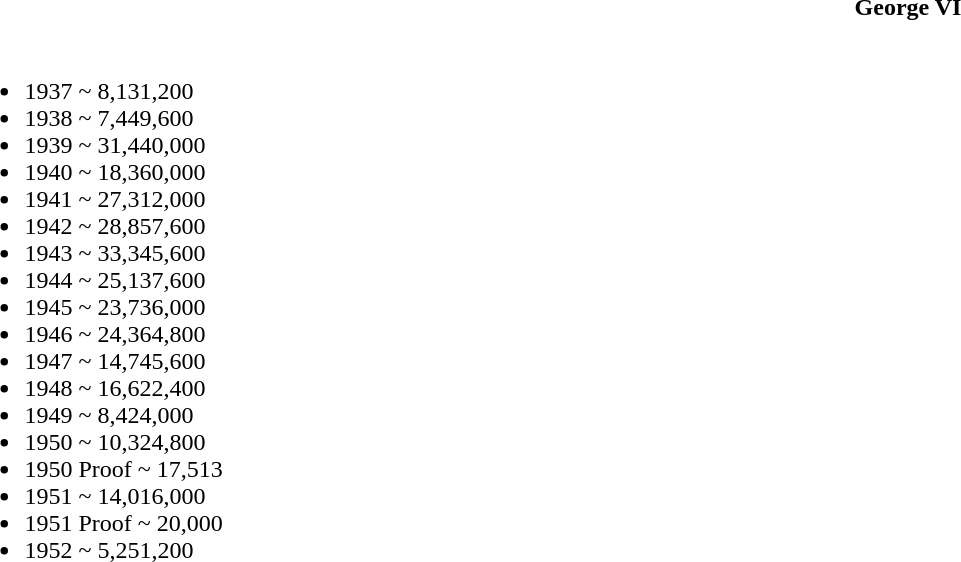<table class="toccolours collapsible collapsed" style="width:100%; background:inherit">
<tr>
<th>George VI</th>
</tr>
<tr>
<td><br><ul><li>1937 ~ 8,131,200</li><li>1938 ~ 7,449,600</li><li>1939 ~ 31,440,000</li><li>1940 ~ 18,360,000</li><li>1941 ~ 27,312,000</li><li>1942 ~ 28,857,600</li><li>1943 ~ 33,345,600</li><li>1944 ~ 25,137,600</li><li>1945 ~ 23,736,000</li><li>1946 ~ 24,364,800</li><li>1947 ~ 14,745,600</li><li>1948 ~ 16,622,400</li><li>1949 ~ 8,424,000</li><li>1950 ~ 10,324,800</li><li>1950 Proof ~ 17,513</li><li>1951 ~ 14,016,000</li><li>1951 Proof ~ 20,000</li><li>1952 ~ 5,251,200</li></ul></td>
</tr>
</table>
